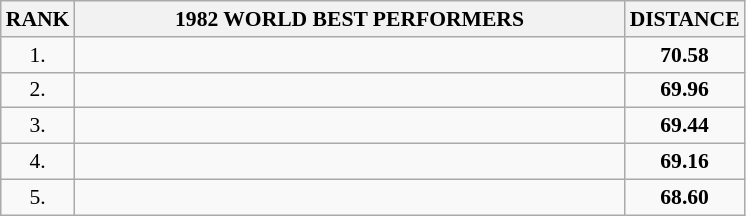<table class="wikitable" style="border-collapse: collapse; font-size: 90%;">
<tr>
<th>RANK</th>
<th align="center" style="width: 25em">1982 WORLD BEST PERFORMERS</th>
<th align="center" style="width: 5em">DISTANCE</th>
</tr>
<tr>
<td align="center">1.</td>
<td></td>
<td align="center"><strong>70.58</strong></td>
</tr>
<tr>
<td align="center">2.</td>
<td></td>
<td align="center"><strong>69.96</strong></td>
</tr>
<tr>
<td align="center">3.</td>
<td></td>
<td align="center"><strong>69.44</strong></td>
</tr>
<tr>
<td align="center">4.</td>
<td></td>
<td align="center"><strong>69.16</strong></td>
</tr>
<tr>
<td align="center">5.</td>
<td></td>
<td align="center"><strong>68.60</strong></td>
</tr>
</table>
